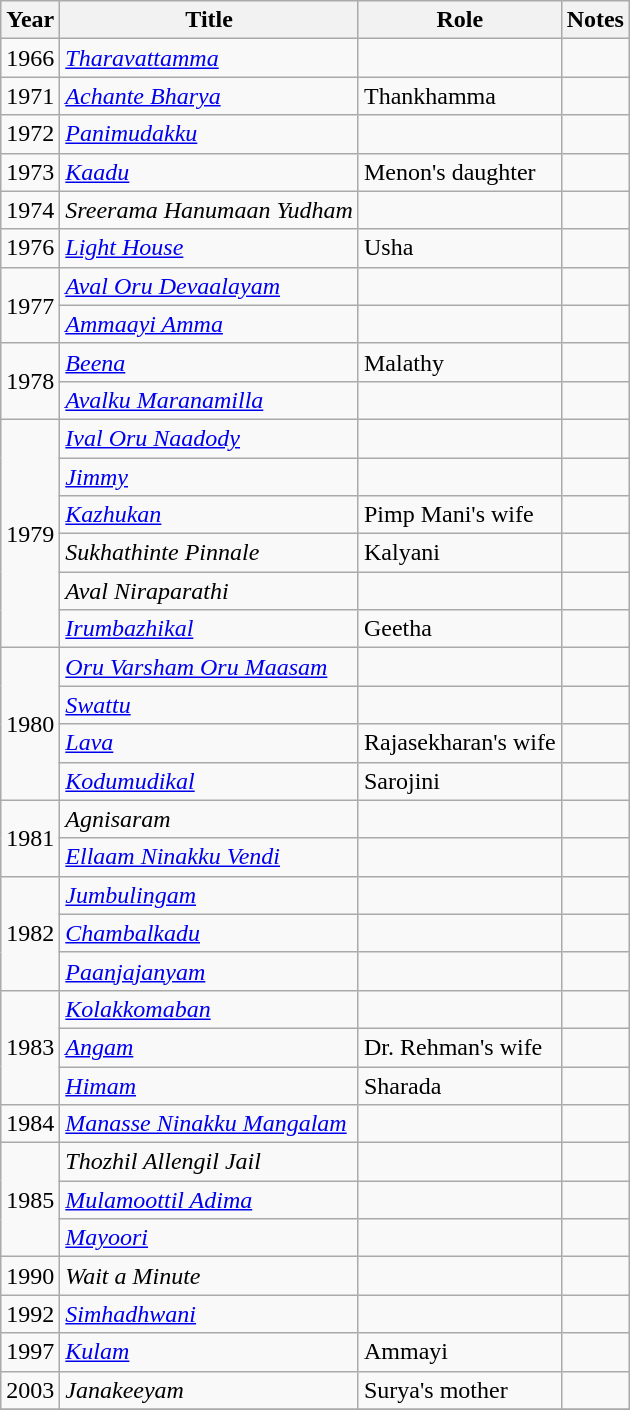<table class="wikitable sortable">
<tr>
<th>Year</th>
<th>Title</th>
<th>Role</th>
<th class="unsortable">Notes</th>
</tr>
<tr>
<td>1966</td>
<td><em><a href='#'>Tharavattamma</a></em></td>
<td></td>
<td></td>
</tr>
<tr>
<td>1971</td>
<td><em><a href='#'>Achante Bharya</a></em></td>
<td>Thankhamma</td>
<td></td>
</tr>
<tr>
<td>1972</td>
<td><em><a href='#'>Panimudakku</a></em></td>
<td></td>
<td></td>
</tr>
<tr>
<td>1973</td>
<td><em><a href='#'>Kaadu</a></em></td>
<td>Menon's daughter</td>
<td></td>
</tr>
<tr>
<td>1974</td>
<td><em>Sreerama Hanumaan Yudham</em></td>
<td></td>
<td></td>
</tr>
<tr>
<td>1976</td>
<td><em><a href='#'>Light House</a></em></td>
<td>Usha</td>
<td></td>
</tr>
<tr>
<td rowspan=2>1977</td>
<td><em><a href='#'>Aval Oru Devaalayam</a></em></td>
<td></td>
<td></td>
</tr>
<tr>
<td><em><a href='#'>Ammaayi Amma</a></em></td>
<td></td>
<td></td>
</tr>
<tr>
<td rowspan=2>1978</td>
<td><em><a href='#'>Beena</a></em></td>
<td>Malathy</td>
<td></td>
</tr>
<tr>
<td><em><a href='#'>Avalku Maranamilla</a></em></td>
<td></td>
<td></td>
</tr>
<tr>
<td rowspan=6>1979</td>
<td><em><a href='#'>Ival Oru Naadody</a></em></td>
<td></td>
<td></td>
</tr>
<tr>
<td><em><a href='#'>Jimmy</a></em></td>
<td></td>
<td></td>
</tr>
<tr>
<td><em><a href='#'>Kazhukan</a></em></td>
<td>Pimp Mani's wife</td>
<td></td>
</tr>
<tr>
<td><em>Sukhathinte Pinnale</em></td>
<td>Kalyani</td>
<td></td>
</tr>
<tr>
<td><em>Aval Niraparathi</em></td>
<td></td>
<td></td>
</tr>
<tr>
<td><em><a href='#'>Irumbazhikal</a></em></td>
<td>Geetha</td>
<td></td>
</tr>
<tr>
<td rowspan=4>1980</td>
<td><em><a href='#'>Oru Varsham Oru Maasam</a></em></td>
<td></td>
<td></td>
</tr>
<tr>
<td><em><a href='#'>Swattu</a></em></td>
<td></td>
<td></td>
</tr>
<tr>
<td><em><a href='#'>Lava</a></em></td>
<td>Rajasekharan's wife</td>
<td></td>
</tr>
<tr>
<td><em><a href='#'>Kodumudikal</a></em></td>
<td>Sarojini</td>
<td></td>
</tr>
<tr>
<td rowspan=2>1981</td>
<td><em>Agnisaram</em></td>
<td></td>
<td></td>
</tr>
<tr>
<td><em><a href='#'>Ellaam Ninakku Vendi</a></em></td>
<td></td>
<td></td>
</tr>
<tr>
<td rowspan=3>1982</td>
<td><em><a href='#'>Jumbulingam</a></em></td>
<td></td>
<td></td>
</tr>
<tr>
<td><em><a href='#'>Chambalkadu</a></em></td>
<td></td>
<td></td>
</tr>
<tr>
<td><em><a href='#'>Paanjajanyam</a></em></td>
<td></td>
<td></td>
</tr>
<tr>
<td rowspan=3>1983</td>
<td><em><a href='#'>Kolakkomaban</a></em></td>
<td></td>
<td></td>
</tr>
<tr>
<td><em><a href='#'>Angam</a></em></td>
<td>Dr. Rehman's wife</td>
<td></td>
</tr>
<tr>
<td><em><a href='#'>Himam</a></em></td>
<td>Sharada</td>
<td></td>
</tr>
<tr>
<td>1984</td>
<td><em><a href='#'>Manasse Ninakku Mangalam</a></em></td>
<td></td>
<td></td>
</tr>
<tr>
<td rowspan="3">1985</td>
<td><em>Thozhil Allengil Jail</em></td>
<td></td>
<td></td>
</tr>
<tr>
<td><em><a href='#'>Mulamoottil Adima</a></em></td>
<td></td>
<td></td>
</tr>
<tr>
<td><em><a href='#'>Mayoori</a></em></td>
<td></td>
<td></td>
</tr>
<tr>
<td>1990</td>
<td><em>Wait a Minute</em></td>
<td></td>
<td></td>
</tr>
<tr>
<td>1992</td>
<td><em><a href='#'>Simhadhwani</a></em></td>
<td></td>
<td></td>
</tr>
<tr>
<td>1997</td>
<td><em><a href='#'>Kulam</a></em></td>
<td>Ammayi</td>
<td></td>
</tr>
<tr>
<td>2003</td>
<td><em>Janakeeyam</em></td>
<td>Surya's mother</td>
<td></td>
</tr>
<tr>
</tr>
</table>
